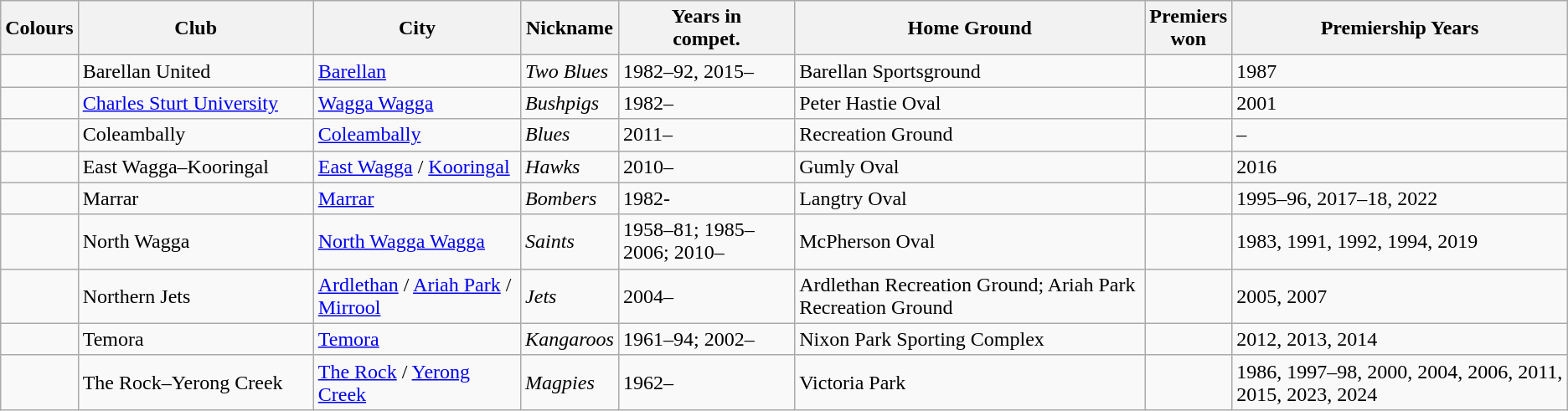<table class="wikitable sortable" ">
<tr>
<th>Colours</th>
<th width=180px>Club</th>
<th>City</th>
<th>Nickname</th>
<th>Years in <br>compet.</th>
<th>Home Ground</th>
<th>Premiers<br>won</th>
<th>Premiership Years</th>
</tr>
<tr>
<td></td>
<td>Barellan United</td>
<td><a href='#'>Barellan</a></td>
<td><em>Two Blues</em></td>
<td>1982–92, 2015–</td>
<td>Barellan Sportsground</td>
<td></td>
<td>1987</td>
</tr>
<tr>
<td></td>
<td><a href='#'>Charles Sturt University</a> </td>
<td><a href='#'>Wagga Wagga</a></td>
<td><em>Bushpigs</em></td>
<td>1982–</td>
<td>Peter Hastie Oval</td>
<td></td>
<td>2001</td>
</tr>
<tr>
<td></td>
<td>Coleambally</td>
<td><a href='#'>Coleambally</a></td>
<td><em>Blues</em></td>
<td>2011–</td>
<td>Recreation Ground</td>
<td></td>
<td>–</td>
</tr>
<tr>
<td></td>
<td>East Wagga–Kooringal</td>
<td><a href='#'>East Wagga</a> / <a href='#'>Kooringal</a></td>
<td><em>Hawks</em></td>
<td>2010–</td>
<td>Gumly Oval</td>
<td></td>
<td>2016</td>
</tr>
<tr>
<td></td>
<td>Marrar</td>
<td><a href='#'>Marrar</a></td>
<td><em>Bombers</em></td>
<td>1982-</td>
<td>Langtry Oval</td>
<td></td>
<td>1995–96, 2017–18, 2022</td>
</tr>
<tr>
<td></td>
<td>North Wagga</td>
<td><a href='#'>North Wagga Wagga</a></td>
<td><em>Saints</em></td>
<td>1958–81; 1985–2006; 2010–</td>
<td>McPherson Oval</td>
<td></td>
<td>1983, 1991, 1992, 1994, 2019</td>
</tr>
<tr>
<td></td>
<td>Northern Jets</td>
<td><a href='#'>Ardlethan</a> / <a href='#'>Ariah Park</a> / <a href='#'>Mirrool</a></td>
<td><em>Jets</em></td>
<td>2004–</td>
<td>Ardlethan Recreation Ground; Ariah Park Recreation Ground</td>
<td></td>
<td>2005, 2007</td>
</tr>
<tr>
<td></td>
<td>Temora</td>
<td><a href='#'>Temora</a></td>
<td><em>Kangaroos</em></td>
<td>1961–94; 2002–</td>
<td>Nixon Park Sporting Complex</td>
<td></td>
<td>2012, 2013, 2014</td>
</tr>
<tr>
<td></td>
<td>The Rock–Yerong Creek</td>
<td><a href='#'>The Rock</a> / <a href='#'>Yerong Creek</a></td>
<td><em>Magpies</em></td>
<td>1962–</td>
<td>Victoria Park</td>
<td></td>
<td>1986, 1997–98, 2000, 2004, 2006, 2011, 2015, 2023, 2024</td>
</tr>
</table>
